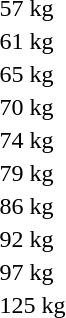<table>
<tr>
<td rowspan=2>57 kg</td>
<td rowspan=2></td>
<td rowspan=2></td>
<td></td>
</tr>
<tr>
<td></td>
</tr>
<tr>
<td rowspan=2>61 kg</td>
<td rowspan=2></td>
<td rowspan=2></td>
<td></td>
</tr>
<tr>
<td></td>
</tr>
<tr>
<td rowspan=2>65 kg</td>
<td rowspan=2></td>
<td rowspan=2></td>
<td></td>
</tr>
<tr>
<td></td>
</tr>
<tr>
<td rowspan=2>70 kg</td>
<td rowspan=2></td>
<td rowspan=2></td>
<td></td>
</tr>
<tr>
<td></td>
</tr>
<tr>
<td rowspan=2>74 kg</td>
<td rowspan=2></td>
<td rowspan=2></td>
<td></td>
</tr>
<tr>
<td></td>
</tr>
<tr>
<td rowspan=2>79 kg</td>
<td rowspan=2></td>
<td rowspan=2></td>
<td></td>
</tr>
<tr>
<td></td>
</tr>
<tr>
<td rowspan=2>86 kg</td>
<td rowspan=2></td>
<td rowspan=2></td>
<td></td>
</tr>
<tr>
<td></td>
</tr>
<tr>
<td rowspan=2>92 kg</td>
<td rowspan=2></td>
<td rowspan=2></td>
<td></td>
</tr>
<tr>
<td></td>
</tr>
<tr>
<td rowspan=2>97 kg</td>
<td rowspan=2></td>
<td rowspan=2></td>
<td></td>
</tr>
<tr>
<td></td>
</tr>
<tr>
<td rowspan=2>125 kg</td>
<td rowspan=2></td>
<td rowspan=2></td>
<td></td>
</tr>
<tr>
<td></td>
</tr>
<tr>
</tr>
</table>
